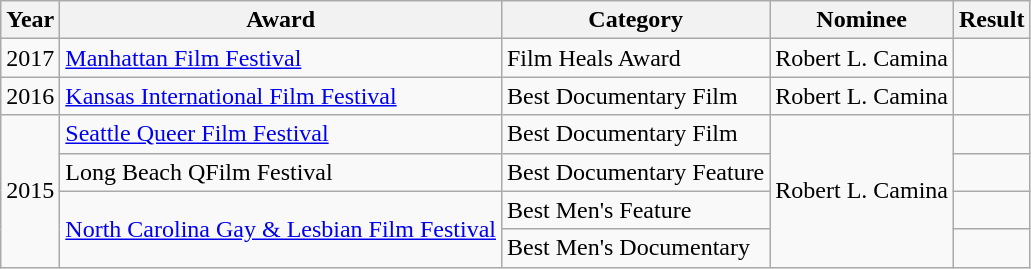<table class="wikitable">
<tr>
<th>Year</th>
<th>Award</th>
<th>Category</th>
<th>Nominee</th>
<th>Result</th>
</tr>
<tr>
<td>2017</td>
<td><a href='#'>Manhattan Film Festival</a></td>
<td>Film Heals Award</td>
<td>Robert L. Camina</td>
<td></td>
</tr>
<tr>
<td>2016</td>
<td><a href='#'>Kansas International Film Festival</a></td>
<td>Best Documentary Film</td>
<td>Robert L. Camina</td>
<td></td>
</tr>
<tr>
<td rowspan="4">2015</td>
<td><a href='#'>Seattle Queer Film Festival</a></td>
<td>Best Documentary Film</td>
<td rowspan="4">Robert L. Camina</td>
<td></td>
</tr>
<tr>
<td>Long Beach QFilm Festival</td>
<td>Best Documentary Feature</td>
<td></td>
</tr>
<tr>
<td rowspan="2"><a href='#'>North Carolina Gay & Lesbian Film Festival</a></td>
<td>Best Men's Feature</td>
<td></td>
</tr>
<tr>
<td>Best Men's Documentary</td>
<td></td>
</tr>
</table>
